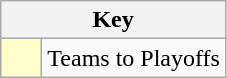<table class="wikitable" style="text-align: center;">
<tr>
<th colspan=2>Key</th>
</tr>
<tr>
<td style="background:#ffffcc; width:20px;"></td>
<td align=left>Teams to Playoffs</td>
</tr>
</table>
